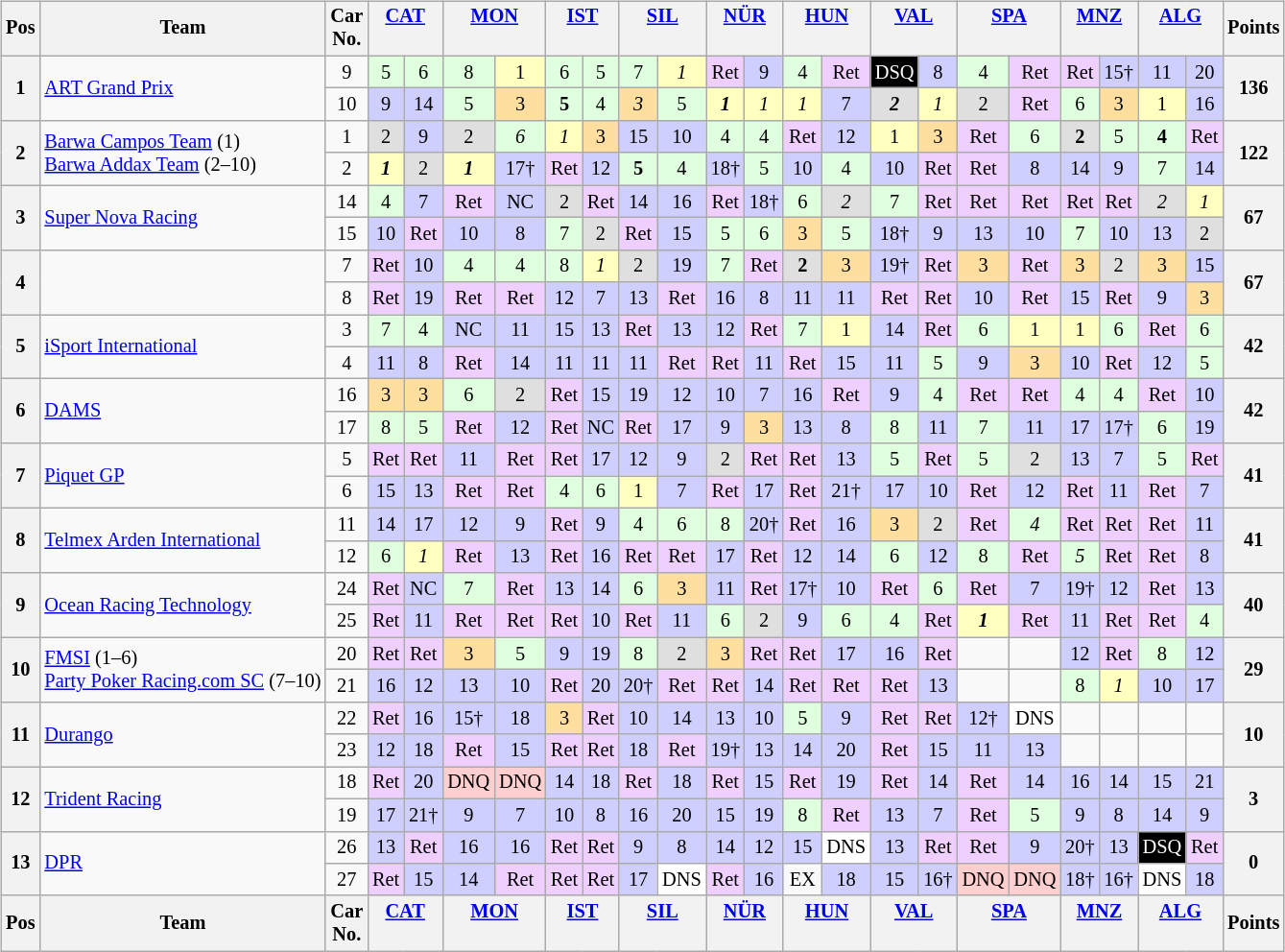<table>
<tr>
<td><br><table class="wikitable" style="font-size: 85%; text-align: center">
<tr valign="top">
<th valign="middle">Pos</th>
<th valign="middle">Team</th>
<th valign="middle">Car<br>No.</th>
<th colspan=2><a href='#'>CAT</a><br> </th>
<th colspan=2><a href='#'>MON</a><br> </th>
<th colspan=2><a href='#'>IST</a><br> </th>
<th colspan=2><a href='#'>SIL</a><br> </th>
<th colspan=2><a href='#'>NÜR</a><br> </th>
<th colspan=2><a href='#'>HUN</a><br> </th>
<th colspan=2><a href='#'>VAL</a><br> </th>
<th colspan=2><a href='#'>SPA</a><br> </th>
<th colspan=2><a href='#'>MNZ</a><br> </th>
<th colspan=2><a href='#'>ALG</a><br> </th>
<th valign="middle">Points</th>
</tr>
<tr>
<th rowspan="2">1</th>
<td align="left" rowspan="2"> <a href='#'>ART Grand Prix</a></td>
<td>9</td>
<td style="background:#dfffdf;">5</td>
<td style="background:#dfffdf;">6</td>
<td style="background:#dfffdf;">8</td>
<td style="background:#ffffbf;">1</td>
<td style="background:#dfffdf;">6</td>
<td style="background:#dfffdf;">5</td>
<td style="background:#dfffdf;">7</td>
<td style="background:#ffffbf;"><em>1</em></td>
<td style="background:#efcfff;">Ret</td>
<td style="background:#cfcfff;">9</td>
<td style="background:#dfffdf;">4</td>
<td style="background:#efcfff;">Ret</td>
<td style="background:black; color:white;">DSQ</td>
<td style="background:#cfcfff;">8</td>
<td style="background:#dfffdf;">4</td>
<td style="background:#efcfff;">Ret</td>
<td style="background:#efcfff;">Ret</td>
<td style="background:#cfcfff;">15†</td>
<td style="background:#cfcfff;">11</td>
<td style="background:#cfcfff;">20</td>
<th rowspan="2" align="right"><strong>136</strong></th>
</tr>
<tr>
<td>10</td>
<td style="background:#cfcfff;">9</td>
<td style="background:#cfcfff;">14</td>
<td style="background:#dfffdf;">5</td>
<td style="background:#ffdf9f;">3</td>
<td style="background:#dfffdf;"><strong>5</strong></td>
<td style="background:#dfffdf;">4</td>
<td style="background:#ffdf9f;"><em>3</em></td>
<td style="background:#dfffdf;">5</td>
<td style="background:#ffffbf;"><strong><em>1</em></strong></td>
<td style="background:#ffffbf;"><em>1</em></td>
<td style="background:#ffffbf;"><em>1</em></td>
<td style="background:#cfcfff;">7</td>
<td style="background:#dfdfdf;"><strong><em>2</em></strong></td>
<td style="background:#ffffbf;"><em>1</em></td>
<td style="background:#dfdfdf;">2</td>
<td style="background:#efcfff;">Ret</td>
<td style="background:#dfffdf;">6</td>
<td style="background:#ffdf9f;">3</td>
<td style="background:#ffffbf;">1</td>
<td style="background:#cfcfff;">16</td>
</tr>
<tr>
<th rowspan="2">2</th>
<td align="left" rowspan="2"> <a href='#'>Barwa Campos Team</a> (1)<br> <a href='#'>Barwa Addax Team</a> (2–10)</td>
<td>1</td>
<td style="background:#dfdfdf;">2</td>
<td style="background:#cfcfff;">9</td>
<td style="background:#dfdfdf;">2</td>
<td style="background:#dfffdf;"><em>6</em></td>
<td style="background:#ffffbf;"><em>1</em></td>
<td style="background:#ffdf9f;">3</td>
<td style="background:#cfcfff;">15</td>
<td style="background:#cfcfff;">10</td>
<td style="background:#dfffdf;">4</td>
<td style="background:#dfffdf;">4</td>
<td style="background:#efcfff;">Ret</td>
<td style="background:#cfcfff;">12</td>
<td style="background:#ffffbf;">1</td>
<td style="background:#ffdf9f;">3</td>
<td style="background:#efcfff;">Ret</td>
<td style="background:#dfffdf;">6</td>
<td style="background:#dfdfdf;"><strong>2</strong></td>
<td style="background:#dfffdf;">5</td>
<td style="background:#dfffdf;"><strong>4</strong></td>
<td style="background:#efcfff;">Ret</td>
<th rowspan="2" align="right"><strong>122</strong></th>
</tr>
<tr>
<td>2</td>
<td style="background:#ffffbf;"><strong><em>1</em></strong></td>
<td style="background:#dfdfdf;">2</td>
<td style="background:#ffffbf;"><strong><em>1</em></strong></td>
<td style="background:#cfcfff;">17†</td>
<td style="background:#efcfff;">Ret</td>
<td style="background:#cfcfff;">12</td>
<td style="background:#dfffdf;"><strong>5</strong></td>
<td style="background:#dfffdf;">4</td>
<td style="background:#cfcfff;">18†</td>
<td style="background:#dfffdf;">5</td>
<td style="background:#cfcfff;">10</td>
<td style="background:#dfffdf;">4</td>
<td style="background:#cfcfff;">10</td>
<td style="background:#efcfff;">Ret</td>
<td style="background:#efcfff;">Ret</td>
<td style="background:#cfcfff;">8</td>
<td style="background:#cfcfff;">14</td>
<td style="background:#cfcfff;">9</td>
<td style="background:#dfffdf;">7</td>
<td style="background:#cfcfff;">14</td>
</tr>
<tr>
<th rowspan="2">3</th>
<td align="left" rowspan="2"> <a href='#'>Super Nova Racing</a></td>
<td>14</td>
<td style="background:#dfffdf;">4</td>
<td style="background:#cfcfff;">7</td>
<td style="background:#efcfff;">Ret</td>
<td style="background:#cfcfff;">NC</td>
<td style="background:#dfdfdf;">2</td>
<td style="background:#efcfff;">Ret</td>
<td style="background:#cfcfff;">14</td>
<td style="background:#cfcfff;">16</td>
<td style="background:#efcfff;">Ret</td>
<td style="background:#cfcfff;">18†</td>
<td style="background:#dfffdf;">6</td>
<td style="background:#dfdfdf;"><em>2</em></td>
<td style="background:#dfffdf;">7</td>
<td style="background:#efcfff;">Ret</td>
<td style="background:#efcfff;">Ret</td>
<td style="background:#efcfff;">Ret</td>
<td style="background:#efcfff;">Ret</td>
<td style="background:#efcfff;">Ret</td>
<td style="background:#dfdfdf;"><em>2</em></td>
<td style="background:#ffffbf;"><em>1</em></td>
<th rowspan="2" align="right"><strong>67</strong></th>
</tr>
<tr>
<td>15</td>
<td style="background:#cfcfff;">10</td>
<td style="background:#efcfff;">Ret</td>
<td style="background:#cfcfff;">10</td>
<td style="background:#cfcfff;">8</td>
<td style="background:#dfffdf;">7</td>
<td style="background:#dfdfdf;">2</td>
<td style="background:#efcfff;">Ret</td>
<td style="background:#cfcfff;">15</td>
<td style="background:#dfffdf;">5</td>
<td style="background:#dfffdf;">6</td>
<td style="background:#ffdf9f;">3</td>
<td style="background:#dfffdf;">5</td>
<td style="background:#cfcfff;">18†</td>
<td style="background:#cfcfff;">9</td>
<td style="background:#cfcfff;">13</td>
<td style="background:#cfcfff;">10</td>
<td style="background:#dfffdf;">7</td>
<td style="background:#cfcfff;">10</td>
<td style="background:#cfcfff;">13</td>
<td style="background:#dfdfdf;">2</td>
</tr>
<tr>
<th rowspan="2">4</th>
<td align="left" rowspan="2"></td>
<td>7</td>
<td style="background:#efcfff;">Ret</td>
<td style="background:#cfcfff;">10</td>
<td style="background:#dfffdf;">4</td>
<td style="background:#dfffdf;">4</td>
<td style="background:#dfffdf;">8</td>
<td style="background:#ffffbf;"><em>1</em></td>
<td style="background:#dfdfdf;">2</td>
<td style="background:#cfcfff;">19</td>
<td style="background:#dfffdf;">7</td>
<td style="background:#efcfff;">Ret</td>
<td style="background:#dfdfdf;"><strong>2</strong></td>
<td style="background:#ffdf9f;">3</td>
<td style="background:#cfcfff;">19†</td>
<td style="background:#efcfff;">Ret</td>
<td style="background:#ffdf9f;">3</td>
<td style="background:#efcfff;">Ret</td>
<td style="background:#ffdf9f;">3</td>
<td style="background:#dfdfdf;">2</td>
<td style="background:#ffdf9f;">3</td>
<td style="background:#cfcfff;">15</td>
<th rowspan="2" align="right"><strong>67</strong></th>
</tr>
<tr>
<td>8</td>
<td style="background:#efcfff;">Ret</td>
<td style="background:#cfcfff;">19</td>
<td style="background:#efcfff;">Ret</td>
<td style="background:#efcfff;">Ret</td>
<td style="background:#cfcfff;">12</td>
<td style="background:#cfcfff;">7</td>
<td style="background:#cfcfff;">13</td>
<td style="background:#efcfff;">Ret</td>
<td style="background:#cfcfff;">16</td>
<td style="background:#cfcfff;">8</td>
<td style="background:#cfcfff;">11</td>
<td style="background:#cfcfff;">11</td>
<td style="background:#efcfff;">Ret</td>
<td style="background:#efcfff;">Ret</td>
<td style="background:#cfcfff;">10</td>
<td style="background:#efcfff;">Ret</td>
<td style="background:#cfcfff;">15</td>
<td style="background:#efcfff;">Ret</td>
<td style="background:#cfcfff;">9</td>
<td style="background:#ffdf9f;">3</td>
</tr>
<tr>
<th rowspan="2">5</th>
<td align="left" rowspan="2"> <a href='#'>iSport International</a></td>
<td>3</td>
<td style="background:#dfffdf;">7</td>
<td style="background:#dfffdf;">4</td>
<td style="background:#cfcfff;">NC</td>
<td style="background:#cfcfff;">11</td>
<td style="background:#cfcfff;">15</td>
<td style="background:#cfcfff;">13</td>
<td style="background:#efcfff;">Ret</td>
<td style="background:#cfcfff;">13</td>
<td style="background:#cfcfff;">12</td>
<td style="background:#efcfff;">Ret</td>
<td style="background:#dfffdf;">7</td>
<td style="background:#ffffbf;">1</td>
<td style="background:#cfcfff;">14</td>
<td style="background:#efcfff;">Ret</td>
<td style="background:#dfffdf;">6</td>
<td style="background:#ffffbf;">1</td>
<td style="background:#ffffbf;">1</td>
<td style="background:#dfffdf;">6</td>
<td style="background:#efcfff;">Ret</td>
<td style="background:#dfffdf;">6</td>
<th rowspan="2" align="right"><strong>42</strong></th>
</tr>
<tr>
<td>4</td>
<td style="background:#cfcfff;">11</td>
<td style="background:#cfcfff;">8</td>
<td style="background:#efcfff;">Ret</td>
<td style="background:#cfcfff;">14</td>
<td style="background:#cfcfff;">11</td>
<td style="background:#cfcfff;">11</td>
<td style="background:#cfcfff;">11</td>
<td style="background:#efcfff;">Ret</td>
<td style="background:#efcfff;">Ret</td>
<td style="background:#cfcfff;">11</td>
<td style="background:#efcfff;">Ret</td>
<td style="background:#cfcfff;">15</td>
<td style="background:#cfcfff;">11</td>
<td style="background:#dfffdf;">5</td>
<td style="background:#cfcfff;">9</td>
<td style="background:#ffdf9f;">3</td>
<td style="background:#cfcfff;">10</td>
<td style="background:#efcfff;">Ret</td>
<td style="background:#cfcfff;">12</td>
<td style="background:#dfffdf;">5</td>
</tr>
<tr>
<th rowspan="2">6</th>
<td align="left" rowspan="2"> <a href='#'>DAMS</a></td>
<td>16</td>
<td style="background:#ffdf9f;">3</td>
<td style="background:#ffdf9f;">3</td>
<td style="background:#dfffdf;">6</td>
<td style="background:#dfdfdf;">2</td>
<td style="background:#efcfff;">Ret</td>
<td style="background:#cfcfff;">15</td>
<td style="background:#cfcfff;">19</td>
<td style="background:#cfcfff;">12</td>
<td style="background:#cfcfff;">10</td>
<td style="background:#cfcfff;">7</td>
<td style="background:#cfcfff;">16</td>
<td style="background:#efcfff;">Ret</td>
<td style="background:#cfcfff;">9</td>
<td style="background:#dfffdf;">4</td>
<td style="background:#efcfff;">Ret</td>
<td style="background:#efcfff;">Ret</td>
<td style="background:#dfffdf;">4</td>
<td style="background:#dfffdf;">4</td>
<td style="background:#efcfff;">Ret</td>
<td style="background:#cfcfff;">10</td>
<th rowspan="2" align="right"><strong>42</strong></th>
</tr>
<tr>
<td>17</td>
<td style="background:#dfffdf;">8</td>
<td style="background:#dfffdf;">5</td>
<td style="background:#efcfff;">Ret</td>
<td style="background:#cfcfff;">12</td>
<td style="background:#efcfff;">Ret</td>
<td style="background:#cfcfff;">NC</td>
<td style="background:#efcfff;">Ret</td>
<td style="background:#cfcfff;">17</td>
<td style="background:#cfcfff;">9</td>
<td style="background:#ffdf9f;">3</td>
<td style="background:#cfcfff;">13</td>
<td style="background:#cfcfff;">8</td>
<td style="background:#dfffdf;">8</td>
<td style="background:#cfcfff;">11</td>
<td style="background:#dfffdf;">7</td>
<td style="background:#cfcfff;">11</td>
<td style="background:#cfcfff;">17</td>
<td style="background:#cfcfff;">17†</td>
<td style="background:#dfffdf;">6</td>
<td style="background:#cfcfff;">19</td>
</tr>
<tr>
<th rowspan="2">7</th>
<td align="left" rowspan="2"> <a href='#'>Piquet GP</a></td>
<td>5</td>
<td style="background:#efcfff;">Ret</td>
<td style="background:#efcfff;">Ret</td>
<td style="background:#cfcfff;">11</td>
<td style="background:#efcfff;">Ret</td>
<td style="background:#efcfff;">Ret</td>
<td style="background:#cfcfff;">17</td>
<td style="background:#cfcfff;">12</td>
<td style="background:#cfcfff;">9</td>
<td style="background:#dfdfdf;">2</td>
<td style="background:#efcfff;">Ret</td>
<td style="background:#efcfff;">Ret</td>
<td style="background:#cfcfff;">13</td>
<td style="background:#dfffdf;">5</td>
<td style="background:#efcfff;">Ret</td>
<td style="background:#dfffdf;">5</td>
<td style="background:#dfdfdf;">2</td>
<td style="background:#cfcfff;">13</td>
<td style="background:#cfcfff;">7</td>
<td style="background:#dfffdf;">5</td>
<td style="background:#efcfff;">Ret</td>
<th rowspan="2" align="right"><strong>41</strong></th>
</tr>
<tr>
<td>6</td>
<td style="background:#cfcfff;">15</td>
<td style="background:#cfcfff;">13</td>
<td style="background:#efcfff;">Ret</td>
<td style="background:#efcfff;">Ret</td>
<td style="background:#dfffdf;">4</td>
<td style="background:#dfffdf;">6</td>
<td style="background:#ffffbf;">1</td>
<td style="background:#cfcfff;">7</td>
<td style="background:#efcfff;">Ret</td>
<td style="background:#cfcfff;">17</td>
<td style="background:#efcfff;">Ret</td>
<td style="background:#cfcfff;">21†</td>
<td style="background:#cfcfff;">17</td>
<td style="background:#cfcfff;">10</td>
<td style="background:#efcfff;">Ret</td>
<td style="background:#cfcfff;">12</td>
<td style="background:#efcfff;">Ret</td>
<td style="background:#cfcfff;">11</td>
<td style="background:#efcfff;">Ret</td>
<td style="background:#cfcfff;">7</td>
</tr>
<tr>
<th rowspan="2">8</th>
<td align="left" rowspan="2"> <a href='#'>Telmex Arden International</a></td>
<td>11</td>
<td style="background:#cfcfff;">14</td>
<td style="background:#cfcfff;">17</td>
<td style="background:#cfcfff;">12</td>
<td style="background:#cfcfff;">9</td>
<td style="background:#efcfff;">Ret</td>
<td style="background:#cfcfff;">9</td>
<td style="background:#dfffdf;">4</td>
<td style="background:#dfffdf;">6</td>
<td style="background:#dfffdf;">8</td>
<td style="background:#cfcfff;">20†</td>
<td style="background:#efcfff;">Ret</td>
<td style="background:#cfcfff;">16</td>
<td style="background:#ffdf9f;">3</td>
<td style="background:#dfdfdf;">2</td>
<td style="background:#efcfff;">Ret</td>
<td style="background:#dfffdf;"><em>4</em></td>
<td style="background:#efcfff;">Ret</td>
<td style="background:#efcfff;">Ret</td>
<td style="background:#efcfff;">Ret</td>
<td style="background:#cfcfff;">11</td>
<th rowspan="2" align="right"><strong>41</strong></th>
</tr>
<tr>
<td>12</td>
<td style="background:#dfffdf;">6</td>
<td style="background:#ffffbf;"><em>1</em></td>
<td style="background:#efcfff;">Ret</td>
<td style="background:#cfcfff;">13</td>
<td style="background:#efcfff;">Ret</td>
<td style="background:#cfcfff;">16</td>
<td style="background:#efcfff;">Ret</td>
<td style="background:#efcfff;">Ret</td>
<td style="background:#cfcfff;">17</td>
<td style="background:#efcfff;">Ret</td>
<td style="background:#cfcfff;">12</td>
<td style="background:#cfcfff;">14</td>
<td style="background:#dfffdf;">6</td>
<td style="background:#cfcfff;">12</td>
<td style="background:#dfffdf;">8</td>
<td style="background:#efcfff;">Ret</td>
<td style="background:#dfffdf;"><em>5</em></td>
<td style="background:#efcfff;">Ret</td>
<td style="background:#efcfff;">Ret</td>
<td style="background:#cfcfff;">8</td>
</tr>
<tr>
<th rowspan="2">9</th>
<td align="left" rowspan="2"> <a href='#'>Ocean Racing Technology</a></td>
<td>24</td>
<td style="background:#efcfff;">Ret</td>
<td style="background:#cfcfff;">NC</td>
<td style="background:#dfffdf;">7</td>
<td style="background:#efcfff;">Ret</td>
<td style="background:#cfcfff;">13</td>
<td style="background:#cfcfff;">14</td>
<td style="background:#dfffdf;">6</td>
<td style="background:#ffdf9f;">3</td>
<td style="background:#cfcfff;">11</td>
<td style="background:#efcfff;">Ret</td>
<td style="background:#cfcfff;">17†</td>
<td style="background:#cfcfff;">10</td>
<td style="background:#efcfff;">Ret</td>
<td style="background:#dfffdf;">6</td>
<td style="background:#efcfff;">Ret</td>
<td style="background:#cfcfff;">7</td>
<td style="background:#cfcfff;">19†</td>
<td style="background:#cfcfff;">12</td>
<td style="background:#efcfff;">Ret</td>
<td style="background:#cfcfff;">13</td>
<th rowspan="2" align="right"><strong>40</strong></th>
</tr>
<tr>
<td>25</td>
<td style="background:#efcfff;">Ret</td>
<td style="background:#cfcfff;">11</td>
<td style="background:#efcfff;">Ret</td>
<td style="background:#efcfff;">Ret</td>
<td style="background:#efcfff;">Ret</td>
<td style="background:#cfcfff;">10</td>
<td style="background:#efcfff;">Ret</td>
<td style="background:#cfcfff;">11</td>
<td style="background:#dfffdf;">6</td>
<td style="background:#dfdfdf;">2</td>
<td style="background:#cfcfff;">9</td>
<td style="background:#dfffdf;">6</td>
<td style="background:#dfffdf;">4</td>
<td style="background:#efcfff;">Ret</td>
<td style="background:#ffffbf;"><strong><em>1</em></strong></td>
<td style="background:#efcfff;">Ret</td>
<td style="background:#cfcfff;">11</td>
<td style="background:#efcfff;">Ret</td>
<td style="background:#efcfff;">Ret</td>
<td style="background:#dfffdf;">4</td>
</tr>
<tr>
<th rowspan="2">10</th>
<td align="left" rowspan="2" nowrap> <a href='#'>FMSI</a> (1–6)<br> <a href='#'>Party Poker Racing.com SC</a> (7–10)</td>
<td>20</td>
<td style="background:#efcfff;">Ret</td>
<td style="background:#efcfff;">Ret</td>
<td style="background:#ffdf9f;">3</td>
<td style="background:#dfffdf;">5</td>
<td style="background:#cfcfff;">9</td>
<td style="background:#cfcfff;">19</td>
<td style="background:#dfffdf;">8</td>
<td style="background:#dfdfdf;">2</td>
<td style="background:#ffdf9f;">3</td>
<td style="background:#efcfff;">Ret</td>
<td style="background:#efcfff;">Ret</td>
<td style="background:#cfcfff;">17</td>
<td style="background:#cfcfff;">16</td>
<td style="background:#efcfff;">Ret</td>
<td></td>
<td></td>
<td style="background:#cfcfff;">12</td>
<td style="background:#efcfff;">Ret</td>
<td style="background:#dfffdf;">8</td>
<td style="background:#cfcfff;">12</td>
<th rowspan="2" align="right"><strong>29</strong></th>
</tr>
<tr>
<td>21</td>
<td style="background:#cfcfff;">16</td>
<td style="background:#cfcfff;">12</td>
<td style="background:#cfcfff;">13</td>
<td style="background:#cfcfff;">10</td>
<td style="background:#efcfff;">Ret</td>
<td style="background:#cfcfff;">20</td>
<td style="background:#cfcfff;">20†</td>
<td style="background:#efcfff;">Ret</td>
<td style="background:#efcfff;">Ret</td>
<td style="background:#cfcfff;">14</td>
<td style="background:#efcfff;">Ret</td>
<td style="background:#efcfff;">Ret</td>
<td style="background:#efcfff;">Ret</td>
<td style="background:#cfcfff;">13</td>
<td></td>
<td></td>
<td style="background:#dfffdf;">8</td>
<td style="background:#ffffbf;"><em>1</em></td>
<td style="background:#cfcfff;">10</td>
<td style="background:#cfcfff;">17</td>
</tr>
<tr>
<th rowspan="2">11</th>
<td align="left" rowspan="2"> <a href='#'>Durango</a></td>
<td>22</td>
<td style="background:#efcfff;">Ret</td>
<td style="background:#cfcfff;">16</td>
<td style="background:#cfcfff;">15†</td>
<td style="background:#cfcfff;">18</td>
<td style="background:#ffdf9f;">3</td>
<td style="background:#efcfff;">Ret</td>
<td style="background:#cfcfff;">10</td>
<td style="background:#cfcfff;">14</td>
<td style="background:#cfcfff;">13</td>
<td style="background:#cfcfff;">10</td>
<td style="background:#dfffdf;">5</td>
<td style="background:#cfcfff;">9</td>
<td style="background:#efcfff;">Ret</td>
<td style="background:#efcfff;">Ret</td>
<td style="background:#cfcfff;">12†</td>
<td style="background:#ffffff;">DNS</td>
<td></td>
<td></td>
<td></td>
<td></td>
<th rowspan="2" align="right"><strong>10</strong></th>
</tr>
<tr>
<td>23</td>
<td style="background:#cfcfff;">12</td>
<td style="background:#cfcfff;">18</td>
<td style="background:#efcfff;">Ret</td>
<td style="background:#cfcfff;">15</td>
<td style="background:#efcfff;">Ret</td>
<td style="background:#efcfff;">Ret</td>
<td style="background:#cfcfff;">18</td>
<td style="background:#efcfff;">Ret</td>
<td style="background:#cfcfff;">19†</td>
<td style="background:#cfcfff;">13</td>
<td style="background:#cfcfff;">14</td>
<td style="background:#cfcfff;">20</td>
<td style="background:#efcfff;">Ret</td>
<td style="background:#cfcfff;">15</td>
<td style="background:#cfcfff;">11</td>
<td style="background:#cfcfff;">13</td>
<td></td>
<td></td>
<td></td>
<td></td>
</tr>
<tr>
<th rowspan="2">12</th>
<td align="left" rowspan="2"> <a href='#'>Trident Racing</a></td>
<td>18</td>
<td style="background:#efcfff;">Ret</td>
<td style="background:#cfcfff;">20</td>
<td style="background:#FFCFCF;">DNQ</td>
<td style="background:#FFCFCF;">DNQ</td>
<td style="background:#cfcfff;">14</td>
<td style="background:#cfcfff;">18</td>
<td style="background:#efcfff;">Ret</td>
<td style="background:#cfcfff;">18</td>
<td style="background:#efcfff;">Ret</td>
<td style="background:#cfcfff;">15</td>
<td style="background:#efcfff;">Ret</td>
<td style="background:#cfcfff;">19</td>
<td style="background:#efcfff;">Ret</td>
<td style="background:#cfcfff;">14</td>
<td style="background:#efcfff;">Ret</td>
<td style="background:#cfcfff;">14</td>
<td style="background:#cfcfff;">16</td>
<td style="background:#cfcfff;">14</td>
<td style="background:#cfcfff;">15</td>
<td style="background:#cfcfff;">21</td>
<th rowspan="2" align="right"><strong>3</strong></th>
</tr>
<tr>
<td>19</td>
<td style="background:#cfcfff;">17</td>
<td style="background:#cfcfff;">21†</td>
<td style="background:#cfcfff;">9</td>
<td style="background:#cfcfff;">7</td>
<td style="background:#cfcfff;">10</td>
<td style="background:#cfcfff;">8</td>
<td style="background:#cfcfff;">16</td>
<td style="background:#cfcfff;">20</td>
<td style="background:#cfcfff;">15</td>
<td style="background:#cfcfff;">19</td>
<td style="background:#dfffdf;">8</td>
<td style="background:#efcfff;">Ret</td>
<td style="background:#cfcfff;">13</td>
<td style="background:#cfcfff;">7</td>
<td style="background:#efcfff;">Ret</td>
<td style="background:#dfffdf;">5</td>
<td style="background:#cfcfff;">9</td>
<td style="background:#cfcfff;">8</td>
<td style="background:#cfcfff;">14</td>
<td style="background:#cfcfff;">9</td>
</tr>
<tr>
<th rowspan="2">13</th>
<td align="left" rowspan="2"> <a href='#'>DPR</a></td>
<td>26</td>
<td style="background:#cfcfff;">13</td>
<td style="background:#efcfff;">Ret</td>
<td style="background:#cfcfff;">16</td>
<td style="background:#cfcfff;">16</td>
<td style="background:#efcfff;">Ret</td>
<td style="background:#efcfff;">Ret</td>
<td style="background:#cfcfff;">9</td>
<td style="background:#cfcfff;">8</td>
<td style="background:#cfcfff;">14</td>
<td style="background:#cfcfff;">12</td>
<td style="background:#cfcfff;">15</td>
<td style="background:#ffffff;">DNS</td>
<td style="background:#cfcfff;">13</td>
<td style="background:#efcfff;">Ret</td>
<td style="background:#efcfff;">Ret</td>
<td style="background:#cfcfff;">9</td>
<td style="background:#cfcfff;">20†</td>
<td style="background:#cfcfff;">13</td>
<td style="background:black; color:white;">DSQ</td>
<td style="background:#efcfff;">Ret</td>
<th rowspan="2" align="right"><strong>0</strong></th>
</tr>
<tr>
<td>27</td>
<td style="background:#efcfff;">Ret</td>
<td style="background:#cfcfff;">15</td>
<td style="background:#cfcfff;">14</td>
<td style="background:#efcfff;">Ret</td>
<td style="background:#efcfff;">Ret</td>
<td style="background:#efcfff;">Ret</td>
<td style="background:#cfcfff;">17</td>
<td style="background:#ffffff;">DNS</td>
<td style="background:#efcfff;">Ret</td>
<td style="background:#cfcfff;">16</td>
<td style="background:#;">EX</td>
<td style="background:#cfcfff;">18</td>
<td style="background:#cfcfff;">15</td>
<td style="background:#cfcfff;">16†</td>
<td style="background:#FFCFCF;">DNQ</td>
<td style="background:#FFCFCF;">DNQ</td>
<td style="background:#cfcfff;">18†</td>
<td style="background:#cfcfff;">16†</td>
<td style="background:#FFFFFF;">DNS</td>
<td style="background:#cfcfff;">18</td>
</tr>
<tr valign="top">
<th valign="middle">Pos</th>
<th valign="middle">Team</th>
<th valign="middle">Car<br>No.</th>
<th colspan=2><a href='#'>CAT</a><br> </th>
<th colspan=2><a href='#'>MON</a><br> </th>
<th colspan=2><a href='#'>IST</a><br> </th>
<th colspan=2><a href='#'>SIL</a><br> </th>
<th colspan=2><a href='#'>NÜR</a><br> </th>
<th colspan=2><a href='#'>HUN</a><br> </th>
<th colspan=2><a href='#'>VAL</a><br> </th>
<th colspan=2><a href='#'>SPA</a><br> </th>
<th colspan=2><a href='#'>MNZ</a><br> </th>
<th colspan=2><a href='#'>ALG</a><br> </th>
<th valign="middle">Points</th>
</tr>
</table>
</td>
<td valign="top"><br></td>
</tr>
</table>
